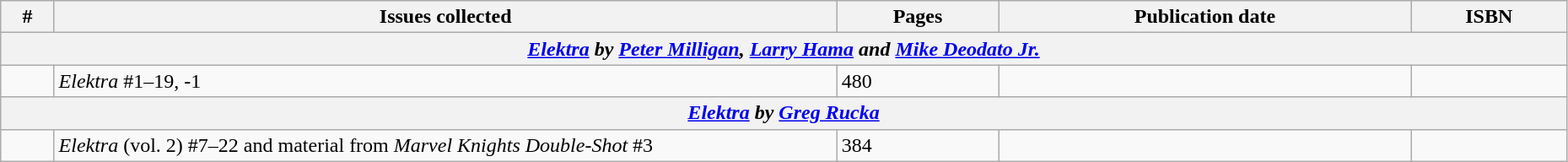<table class="wikitable sortable" width=98%>
<tr>
<th class="unsortable">#</th>
<th class="unsortable" width="50%">Issues collected</th>
<th>Pages</th>
<th>Publication date</th>
<th class="unsortable">ISBN</th>
</tr>
<tr>
<th colspan="5"><strong><em><a href='#'>Elektra</a> by <a href='#'>Peter Milligan</a>, <a href='#'>Larry Hama</a> and <a href='#'>Mike Deodato Jr.</a></em></strong></th>
</tr>
<tr>
<td></td>
<td><em>Elektra</em> #1–19, -1</td>
<td>480</td>
<td></td>
<td></td>
</tr>
<tr>
<th colspan="5"><strong><em><a href='#'>Elektra</a> by <a href='#'>Greg Rucka</a></em></strong></th>
</tr>
<tr>
<td></td>
<td><em>Elektra</em> (vol. 2) #7–22 and material from <em>Marvel Knights Double-Shot</em> #3</td>
<td>384</td>
<td></td>
<td></td>
</tr>
</table>
